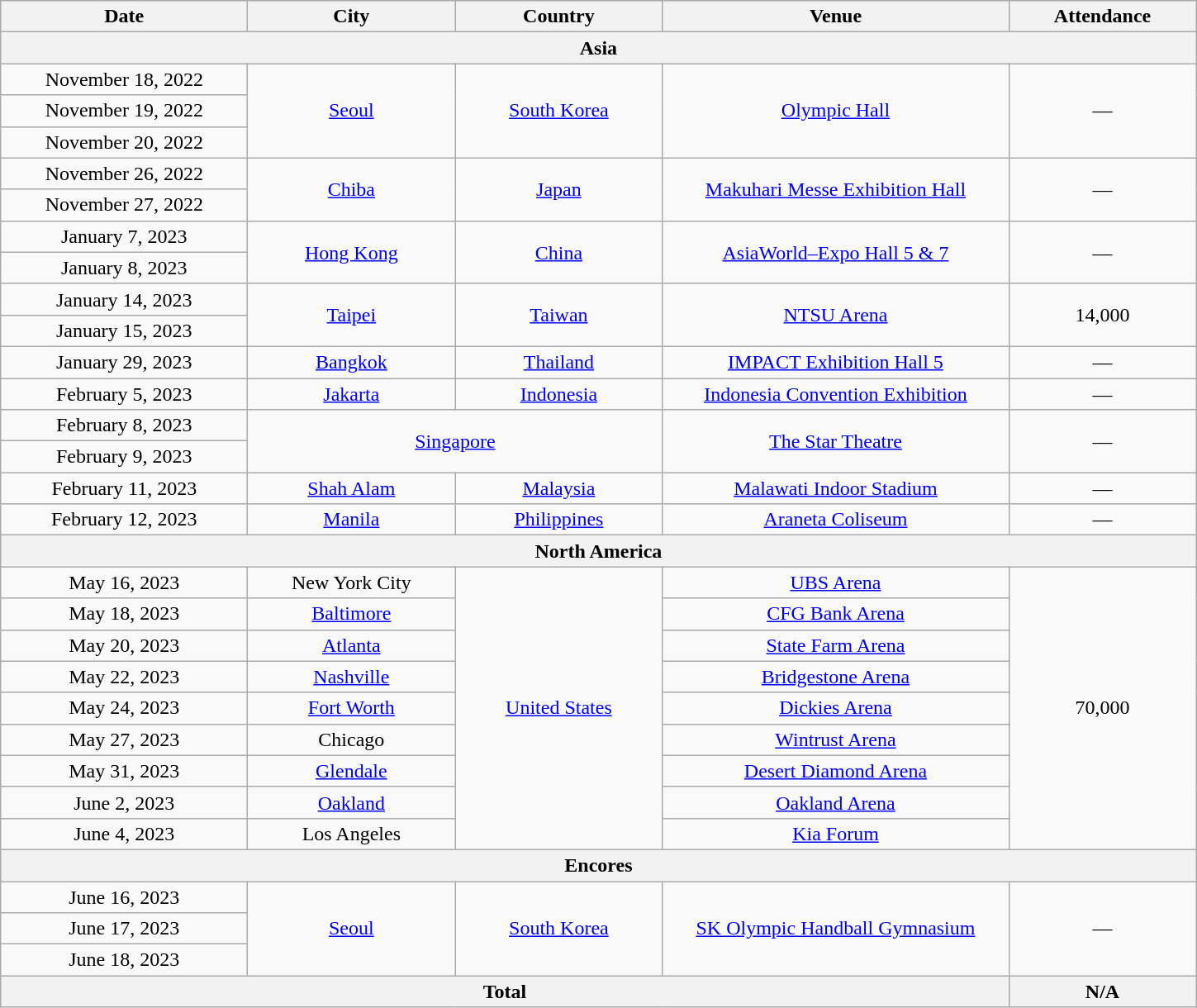<table class="wikitable" style="text-align:center;">
<tr>
<th scope="col" style="width:12em;">Date</th>
<th scope="col" style="width:10em;">City</th>
<th scope="col" style="width:10em;">Country</th>
<th scope="col" style="width:17em;">Venue</th>
<th scope="col" style="width:9em;">Attendance</th>
</tr>
<tr>
<th colspan="5">Asia</th>
</tr>
<tr>
<td>November 18, 2022</td>
<td rowspan="3"><a href='#'>Seoul</a></td>
<td rowspan="3"><a href='#'>South Korea</a></td>
<td rowspan="3"><a href='#'>Olympic Hall</a></td>
<td rowspan="3">—</td>
</tr>
<tr>
<td>November 19, 2022</td>
</tr>
<tr>
<td>November 20, 2022</td>
</tr>
<tr>
<td>November 26, 2022</td>
<td rowspan="2"><a href='#'>Chiba</a></td>
<td rowspan="2"><a href='#'>Japan</a></td>
<td rowspan="2"><a href='#'>Makuhari Messe Exhibition Hall</a></td>
<td rowspan="2">—</td>
</tr>
<tr>
<td>November 27, 2022</td>
</tr>
<tr>
<td>January 7, 2023</td>
<td rowspan="2"><a href='#'>Hong Kong</a></td>
<td rowspan="2"><a href='#'>China</a></td>
<td rowspan="2"><a href='#'>AsiaWorld–Expo Hall 5 & 7</a></td>
<td rowspan="2">—</td>
</tr>
<tr>
<td>January 8, 2023</td>
</tr>
<tr>
<td>January 14, 2023</td>
<td rowspan="2"><a href='#'>Taipei</a></td>
<td rowspan="2"><a href='#'>Taiwan</a></td>
<td rowspan="2"><a href='#'>NTSU Arena</a></td>
<td rowspan="2">14,000</td>
</tr>
<tr>
<td>January 15, 2023</td>
</tr>
<tr>
<td>January 29, 2023</td>
<td><a href='#'>Bangkok</a></td>
<td><a href='#'>Thailand</a></td>
<td><a href='#'>IMPACT Exhibition Hall 5</a></td>
<td>—</td>
</tr>
<tr>
<td>February 5, 2023</td>
<td><a href='#'>Jakarta</a></td>
<td><a href='#'>Indonesia</a></td>
<td><a href='#'>Indonesia Convention Exhibition</a></td>
<td>—</td>
</tr>
<tr>
<td>February 8, 2023</td>
<td colspan="2" rowspan="2"><a href='#'>Singapore</a></td>
<td rowspan="2"><a href='#'>The Star Theatre</a></td>
<td rowspan="2">—</td>
</tr>
<tr>
<td>February 9, 2023</td>
</tr>
<tr>
<td>February 11, 2023</td>
<td><a href='#'>Shah Alam</a></td>
<td><a href='#'>Malaysia</a></td>
<td><a href='#'>Malawati Indoor Stadium</a></td>
<td>—</td>
</tr>
<tr>
<td>February 12, 2023</td>
<td><a href='#'>Manila</a></td>
<td><a href='#'>Philippines</a></td>
<td><a href='#'>Araneta Coliseum</a></td>
<td>—</td>
</tr>
<tr>
<th colspan="5">North America</th>
</tr>
<tr>
<td>May 16, 2023</td>
<td>New York City</td>
<td rowspan="9"><a href='#'>United States</a></td>
<td><a href='#'>UBS Arena</a></td>
<td rowspan="9">70,000</td>
</tr>
<tr>
<td>May 18, 2023</td>
<td><a href='#'>Baltimore</a></td>
<td><a href='#'>CFG Bank Arena</a></td>
</tr>
<tr>
<td>May 20, 2023</td>
<td><a href='#'>Atlanta</a></td>
<td><a href='#'>State Farm Arena</a></td>
</tr>
<tr>
<td>May 22, 2023</td>
<td><a href='#'>Nashville</a></td>
<td><a href='#'>Bridgestone Arena</a></td>
</tr>
<tr>
<td>May 24, 2023</td>
<td><a href='#'>Fort Worth</a></td>
<td><a href='#'>Dickies Arena</a></td>
</tr>
<tr>
<td>May 27, 2023</td>
<td>Chicago</td>
<td><a href='#'>Wintrust Arena</a></td>
</tr>
<tr>
<td>May 31, 2023</td>
<td><a href='#'>Glendale</a></td>
<td><a href='#'>Desert Diamond Arena</a></td>
</tr>
<tr>
<td>June 2, 2023</td>
<td><a href='#'>Oakland</a></td>
<td><a href='#'>Oakland Arena</a></td>
</tr>
<tr>
<td>June 4, 2023</td>
<td>Los Angeles</td>
<td><a href='#'>Kia Forum</a></td>
</tr>
<tr>
<th colspan="5">Encores</th>
</tr>
<tr>
<td>June 16, 2023</td>
<td rowspan="3"><a href='#'>Seoul</a></td>
<td rowspan="3"><a href='#'>South Korea</a></td>
<td rowspan="3"><a href='#'>SK Olympic Handball Gymnasium</a></td>
<td rowspan="3">—</td>
</tr>
<tr>
<td>June 17, 2023</td>
</tr>
<tr>
<td>June 18, 2023</td>
</tr>
<tr>
<th colspan="4">Total</th>
<th>N/A</th>
</tr>
</table>
